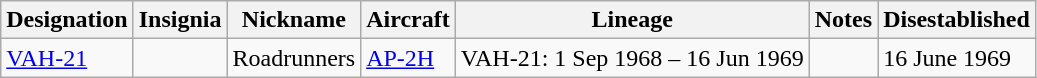<table class="wikitable">
<tr>
<th>Designation</th>
<th>Insignia</th>
<th>Nickname</th>
<th>Aircraft</th>
<th>Lineage</th>
<th>Notes</th>
<th>Disestablished</th>
</tr>
<tr>
<td><a href='#'>VAH-21</a></td>
<td></td>
<td>Roadrunners</td>
<td><a href='#'>AP-2H</a></td>
<td style="white-space: nowrap;">VAH-21: 1 Sep 1968 – 16 Jun 1969</td>
<td></td>
<td>16 June 1969</td>
</tr>
</table>
